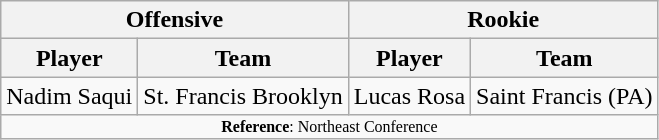<table class="wikitable">
<tr>
<th colspan="2">Offensive</th>
<th colspan="2">Rookie</th>
</tr>
<tr>
<th>Player</th>
<th>Team</th>
<th>Player</th>
<th>Team</th>
</tr>
<tr>
<td>Nadim Saqui</td>
<td>St. Francis Brooklyn</td>
<td>Lucas Rosa</td>
<td>Saint Francis (PA)</td>
</tr>
<tr>
<td colspan="12"  style="font-size:8pt; text-align:center;"><strong>Reference</strong>: Northeast Conference</td>
</tr>
</table>
